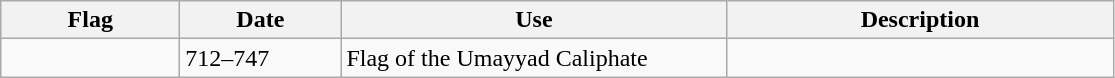<table class="wikitable" style="background: #f9f9f9">
<tr>
<th width="112">Flag</th>
<th width="100">Date</th>
<th width="250">Use</th>
<th width="250">Description</th>
</tr>
<tr>
<td></td>
<td>712–747</td>
<td>Flag of the Umayyad Caliphate</td>
<td></td>
</tr>
</table>
